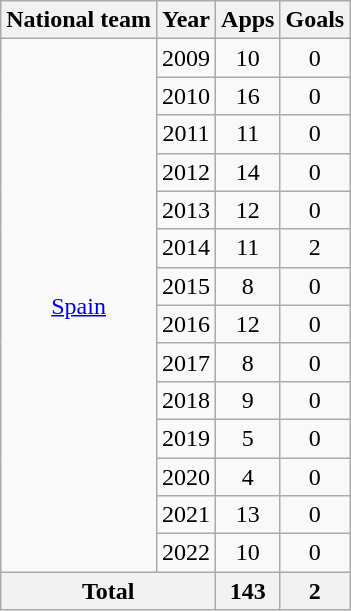<table class=wikitable style="text-align: center;">
<tr>
<th>National team</th>
<th>Year</th>
<th>Apps</th>
<th>Goals</th>
</tr>
<tr>
<td rowspan="14"><a href='#'>Spain</a></td>
<td>2009</td>
<td>10</td>
<td>0</td>
</tr>
<tr>
<td>2010</td>
<td>16</td>
<td>0</td>
</tr>
<tr>
<td>2011</td>
<td>11</td>
<td>0</td>
</tr>
<tr>
<td>2012</td>
<td>14</td>
<td>0</td>
</tr>
<tr>
<td>2013</td>
<td>12</td>
<td>0</td>
</tr>
<tr>
<td>2014</td>
<td>11</td>
<td>2</td>
</tr>
<tr>
<td>2015</td>
<td>8</td>
<td>0</td>
</tr>
<tr>
<td>2016</td>
<td>12</td>
<td>0</td>
</tr>
<tr>
<td>2017</td>
<td>8</td>
<td>0</td>
</tr>
<tr>
<td>2018</td>
<td>9</td>
<td>0</td>
</tr>
<tr>
<td>2019</td>
<td>5</td>
<td>0</td>
</tr>
<tr>
<td>2020</td>
<td>4</td>
<td>0</td>
</tr>
<tr>
<td>2021</td>
<td>13</td>
<td>0</td>
</tr>
<tr>
<td>2022</td>
<td>10</td>
<td>0</td>
</tr>
<tr>
<th colspan="2">Total</th>
<th>143</th>
<th>2</th>
</tr>
</table>
